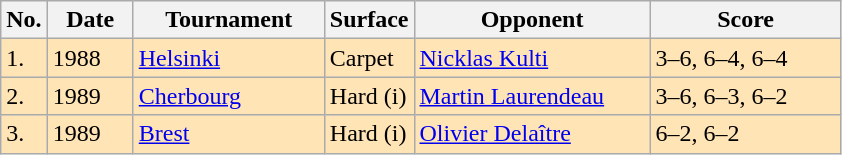<table class="sortable wikitable">
<tr>
<th style="width:20px">No.</th>
<th style="width:50px">Date</th>
<th style="width:120px">Tournament</th>
<th style="width:50px">Surface</th>
<th style="width:150px">Opponent</th>
<th style="width:120px" class="unsortable">Score</th>
</tr>
<tr bgcolor="moccasin">
<td>1.</td>
<td>1988</td>
<td><a href='#'>Helsinki</a></td>
<td>Carpet</td>
<td> <a href='#'>Nicklas Kulti</a></td>
<td>3–6, 6–4, 6–4</td>
</tr>
<tr bgcolor="moccasin">
<td>2.</td>
<td>1989</td>
<td><a href='#'>Cherbourg</a></td>
<td>Hard (i)</td>
<td> <a href='#'>Martin Laurendeau</a></td>
<td>3–6, 6–3, 6–2</td>
</tr>
<tr bgcolor="moccasin">
<td>3.</td>
<td>1989</td>
<td><a href='#'>Brest</a></td>
<td>Hard (i)</td>
<td> <a href='#'>Olivier Delaître</a></td>
<td>6–2, 6–2</td>
</tr>
</table>
